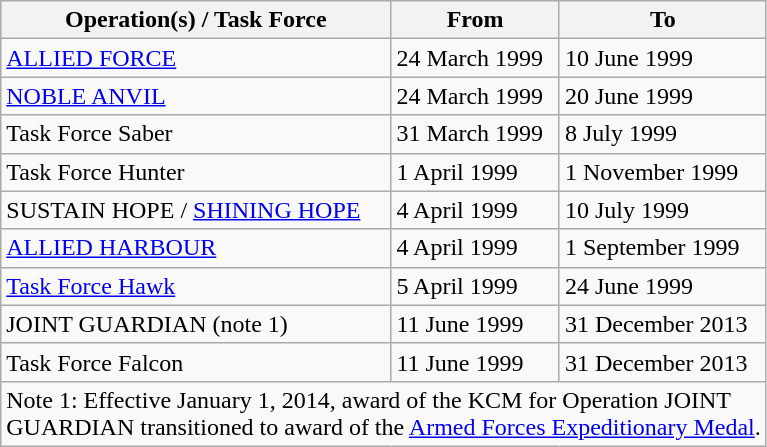<table class="wikitable">
<tr>
<th>Operation(s) / Task Force</th>
<th>From</th>
<th>To</th>
</tr>
<tr>
<td><a href='#'>ALLIED FORCE</a></td>
<td>24 March 1999</td>
<td>10 June 1999</td>
</tr>
<tr>
<td><a href='#'>NOBLE ANVIL</a></td>
<td>24 March 1999</td>
<td>20 June 1999</td>
</tr>
<tr>
<td>Task Force Saber</td>
<td>31 March 1999</td>
<td>8 July 1999</td>
</tr>
<tr>
<td>Task Force Hunter</td>
<td>1 April 1999</td>
<td>1 November 1999</td>
</tr>
<tr>
<td>SUSTAIN HOPE / <a href='#'>SHINING HOPE</a></td>
<td>4 April 1999</td>
<td>10 July 1999</td>
</tr>
<tr>
<td><a href='#'>ALLIED HARBOUR</a></td>
<td>4 April 1999</td>
<td>1 September 1999</td>
</tr>
<tr>
<td><a href='#'>Task Force Hawk</a></td>
<td>5 April 1999</td>
<td>24 June 1999</td>
</tr>
<tr>
<td>JOINT GUARDIAN (note 1)</td>
<td>11 June 1999</td>
<td>31 December 2013</td>
</tr>
<tr>
<td>Task Force Falcon</td>
<td>11 June 1999</td>
<td>31 December 2013</td>
</tr>
<tr>
<td align="left" colspan="3">Note 1: Effective January 1, 2014, award of the KCM for Operation JOINT<br>GUARDIAN transitioned to award of the <a href='#'>Armed Forces Expeditionary Medal</a>.</td>
</tr>
</table>
